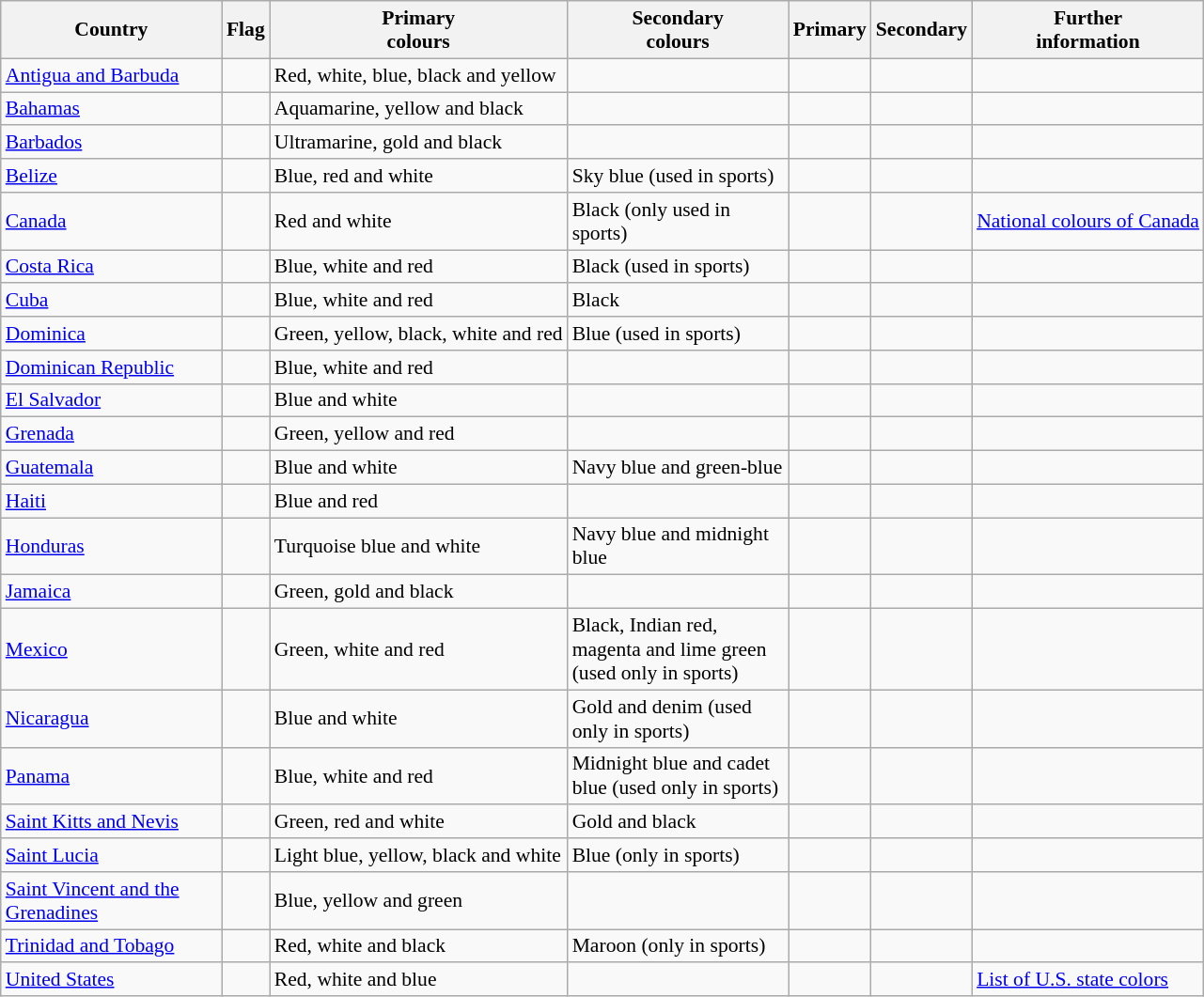<table class="wikitable sortable" style="font-size:90%">
<tr>
<th style="width:150px">Country</th>
<th class="unsortable">Flag</th>
<th>Primary<br>colours</th>
<th width=150pt>Secondary<br>colours</th>
<th>Primary</th>
<th>Secondary</th>
<th>Further<br>information</th>
</tr>
<tr>
<td><a href='#'>Antigua and Barbuda</a></td>
<td style="text-align:center"></td>
<td>Red, white, blue, black and yellow</td>
<td></td>
<td><br></td>
<td></td>
<td></td>
</tr>
<tr>
<td><a href='#'>Bahamas</a></td>
<td style="text-align:center"></td>
<td>Aquamarine, yellow and black</td>
<td></td>
<td></td>
<td></td>
<td></td>
</tr>
<tr>
<td><a href='#'>Barbados</a></td>
<td style="text-align:center"></td>
<td>Ultramarine, gold and black</td>
<td></td>
<td></td>
<td></td>
<td></td>
</tr>
<tr>
<td><a href='#'>Belize</a></td>
<td style="text-align:center"></td>
<td>Blue, red and white</td>
<td>Sky blue (used in sports)</td>
<td></td>
<td></td>
<td></td>
</tr>
<tr>
<td><a href='#'>Canada</a></td>
<td style="text-align:center"></td>
<td>Red and white</td>
<td>Black (only used in sports)</td>
<td></td>
<td></td>
<td><a href='#'>National colours of Canada</a></td>
</tr>
<tr>
<td><a href='#'>Costa Rica</a></td>
<td style="text-align:center"></td>
<td>Blue, white and red</td>
<td>Black (used in sports)</td>
<td></td>
<td></td>
<td></td>
</tr>
<tr>
<td><a href='#'>Cuba</a></td>
<td style="text-align:center"></td>
<td>Blue, white and red</td>
<td>Black</td>
<td></td>
<td></td>
<td></td>
</tr>
<tr>
<td><a href='#'>Dominica</a></td>
<td style="text-align:center"></td>
<td>Green, yellow, black, white and red</td>
<td>Blue (used in sports)</td>
<td><br></td>
<td></td>
<td></td>
</tr>
<tr>
<td><a href='#'>Dominican Republic</a></td>
<td style="text-align:center"></td>
<td>Blue, white and red</td>
<td></td>
<td></td>
<td></td>
<td></td>
</tr>
<tr>
<td><a href='#'>El Salvador</a></td>
<td style="text-align:center"></td>
<td>Blue and white</td>
<td></td>
<td></td>
<td></td>
<td></td>
</tr>
<tr>
<td><a href='#'>Grenada</a></td>
<td style="text-align:center"></td>
<td>Green, yellow and red</td>
<td></td>
<td></td>
<td></td>
<td></td>
</tr>
<tr>
<td><a href='#'>Guatemala</a></td>
<td style="text-align:center"></td>
<td>Blue and white</td>
<td>Navy blue and green-blue</td>
<td></td>
<td></td>
<td></td>
</tr>
<tr>
<td><a href='#'>Haiti</a></td>
<td style="text-align:center"></td>
<td>Blue and red</td>
<td></td>
<td></td>
<td></td>
<td></td>
</tr>
<tr>
<td><a href='#'>Honduras</a></td>
<td style="text-align:center"></td>
<td>Turquoise blue and white</td>
<td>Navy blue and midnight blue</td>
<td></td>
<td></td>
<td></td>
</tr>
<tr>
<td><a href='#'>Jamaica</a></td>
<td style="text-align:center"></td>
<td>Green, gold and black</td>
<td></td>
<td></td>
<td></td>
<td></td>
</tr>
<tr>
<td><a href='#'>Mexico</a></td>
<td style="text-align:center"></td>
<td>Green, white and red</td>
<td>Black, Indian red, magenta and lime green (used only in sports)</td>
<td></td>
<td></td>
<td></td>
</tr>
<tr>
<td><a href='#'>Nicaragua</a></td>
<td style="text-align:center"></td>
<td>Blue and white</td>
<td>Gold and denim (used only in sports)</td>
<td></td>
<td></td>
<td></td>
</tr>
<tr>
<td><a href='#'>Panama</a></td>
<td style="text-align:center"></td>
<td>Blue, white and red</td>
<td>Midnight blue and cadet blue (used only in sports)</td>
<td></td>
<td></td>
<td></td>
</tr>
<tr>
<td><a href='#'>Saint Kitts and Nevis</a></td>
<td style="text-align:center"></td>
<td>Green, red and white</td>
<td>Gold and black</td>
<td></td>
<td></td>
<td></td>
</tr>
<tr>
<td><a href='#'>Saint Lucia</a></td>
<td style="text-align:center"></td>
<td>Light blue, yellow, black and white</td>
<td>Blue (only in sports)</td>
<td></td>
<td></td>
<td></td>
</tr>
<tr>
<td><a href='#'>Saint Vincent and the Grenadines</a></td>
<td style="text-align:center"></td>
<td>Blue, yellow and green</td>
<td></td>
<td></td>
<td></td>
<td></td>
</tr>
<tr>
<td><a href='#'>Trinidad and Tobago</a></td>
<td style="text-align:center"></td>
<td>Red, white and black</td>
<td>Maroon (only in sports)</td>
<td></td>
<td></td>
<td></td>
</tr>
<tr>
<td><a href='#'>United States</a></td>
<td style="text-align:center"></td>
<td>Red, white and blue</td>
<td></td>
<td></td>
<td></td>
<td><a href='#'>List of U.S. state colors</a></td>
</tr>
</table>
